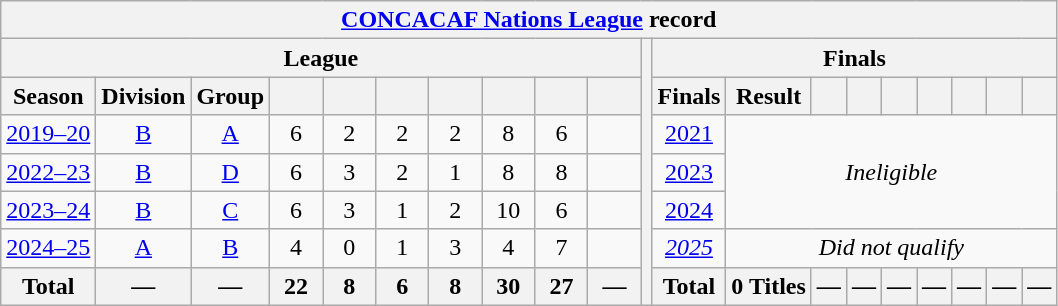<table class="wikitable" style="text-align: center;">
<tr>
<th colspan="20"><a href='#'>CONCACAF Nations League</a> record</th>
</tr>
<tr>
<th colspan="10">League</th>
<th rowspan="7"></th>
<th colspan="9">Finals</th>
</tr>
<tr>
<th>Season</th>
<th>Division</th>
<th>Group</th>
<th width="28"></th>
<th width="28"></th>
<th width="28"></th>
<th width="28"></th>
<th width="28"></th>
<th width="28"></th>
<th width="28"></th>
<th><strong>Finals</strong></th>
<th><strong>Result</strong></th>
<th></th>
<th></th>
<th></th>
<th></th>
<th></th>
<th></th>
<th></th>
</tr>
<tr>
<td><a href='#'>2019–20</a></td>
<td><a href='#'>B</a></td>
<td><a href='#'>A</a></td>
<td>6</td>
<td>2</td>
<td>2</td>
<td>2</td>
<td>8</td>
<td>6</td>
<td></td>
<td> <a href='#'>2021</a></td>
<td colspan="8" rowspan="3"><em>Ineligible</em></td>
</tr>
<tr>
<td><a href='#'>2022–23</a></td>
<td><a href='#'>B</a></td>
<td><a href='#'>D</a></td>
<td>6</td>
<td>3</td>
<td>2</td>
<td>1</td>
<td>8</td>
<td>8</td>
<td></td>
<td> <a href='#'>2023</a></td>
</tr>
<tr>
<td><a href='#'>2023–24</a></td>
<td><a href='#'>B</a></td>
<td><a href='#'>C</a></td>
<td>6</td>
<td>3</td>
<td>1</td>
<td>2</td>
<td>10</td>
<td>6</td>
<td></td>
<td> <a href='#'>2024</a></td>
</tr>
<tr>
<td><a href='#'>2024–25</a></td>
<td><a href='#'>A</a></td>
<td><a href='#'>B</a></td>
<td>4</td>
<td>0</td>
<td>1</td>
<td>3</td>
<td>4</td>
<td>7</td>
<td></td>
<td> <a href='#'><em>2025</em></a></td>
<td colspan="8"><em>Did not qualify</em></td>
</tr>
<tr>
<th>Total</th>
<th><strong>—</strong></th>
<th><strong>—</strong></th>
<th>22</th>
<th>8</th>
<th>6</th>
<th>8</th>
<th>30</th>
<th>27</th>
<th><strong>—</strong></th>
<th><strong>Total</strong></th>
<th><strong>0 Titles</strong></th>
<th><strong>—</strong></th>
<th><strong>—</strong></th>
<th><strong>—</strong></th>
<th><strong>—</strong></th>
<th><strong>—</strong></th>
<th><strong>—</strong></th>
<th><strong>—</strong></th>
</tr>
</table>
